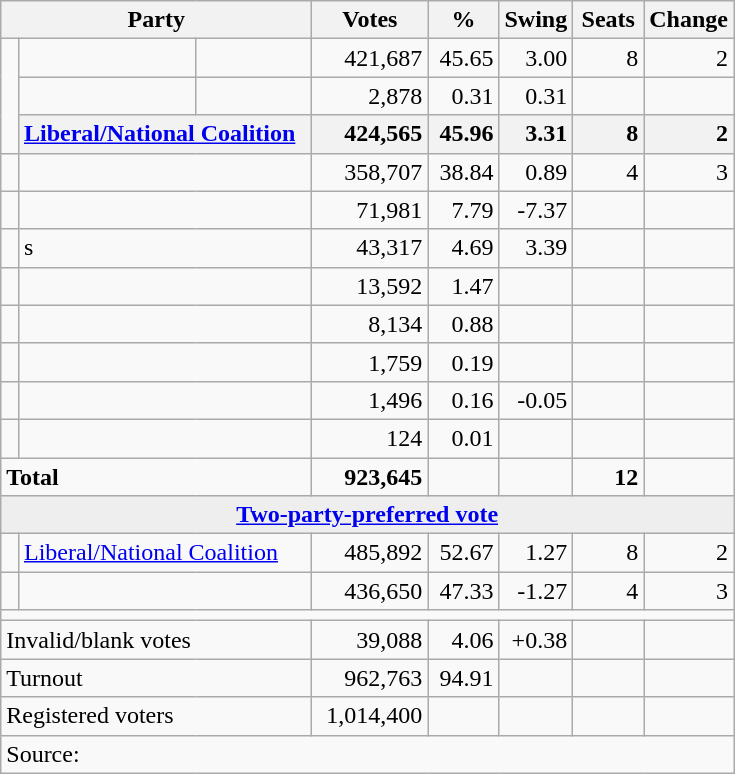<table class="wikitable">
<tr>
<th colspan="3" style="width:200px"><strong>Party</strong></th>
<th style="width:70px; text-align:center;"><strong>Votes</strong></th>
<th style="width:40px; text-align:center;"><strong>%</strong></th>
<th style="width:40px; text-align:center;"><strong>Swing</strong></th>
<th style="width:40px; text-align:center;"><strong>Seats</strong></th>
<th style="width:40px; text-align:center;"><strong>Change</strong></th>
</tr>
<tr>
<td rowspan="3"> </td>
<td> </td>
<td></td>
<td align=right>421,687</td>
<td align=right>45.65</td>
<td align=right>3.00</td>
<td align=right>8</td>
<td align=right> 2</td>
</tr>
<tr>
<td> </td>
<td></td>
<td align=right>2,878</td>
<td align=right>0.31</td>
<td align=right>0.31</td>
<td align=right></td>
<td align=right></td>
</tr>
<tr>
<th colspan="2" style="text-align:left;"><a href='#'>Liberal/National Coalition</a></th>
<th style="text-align:right;">424,565</th>
<th style="text-align:right;">45.96</th>
<th style="text-align:right;">3.31</th>
<th style="text-align:right;">8</th>
<th style="text-align:right;"> 2</th>
</tr>
<tr>
<td> </td>
<td colspan=2></td>
<td align=right>358,707</td>
<td align=right>38.84</td>
<td align=right>0.89</td>
<td align=right>4</td>
<td align=right> 3</td>
</tr>
<tr>
<td> </td>
<td colspan=2></td>
<td align=right>71,981</td>
<td align=right>7.79</td>
<td align=right>-7.37</td>
<td align=right></td>
<td align=right></td>
</tr>
<tr>
<td> </td>
<td colspan=2>s</td>
<td align=right>43,317</td>
<td align=right>4.69</td>
<td align=right>3.39</td>
<td align=right></td>
<td align=right></td>
</tr>
<tr>
<td> </td>
<td colspan=2></td>
<td align=right>13,592</td>
<td align=right>1.47</td>
<td align=right></td>
<td align=right></td>
<td align=right></td>
</tr>
<tr>
<td> </td>
<td colspan=2></td>
<td align=right>8,134</td>
<td align=right>0.88</td>
<td align=right></td>
<td align=right></td>
<td align=right></td>
</tr>
<tr>
<td> </td>
<td colspan=2></td>
<td align=right>1,759</td>
<td align=right>0.19</td>
<td align=right></td>
<td align=right></td>
<td align=right></td>
</tr>
<tr>
<td> </td>
<td colspan=2></td>
<td align=right>1,496</td>
<td align=right>0.16</td>
<td align=right>-0.05</td>
<td align=right></td>
<td align=right></td>
</tr>
<tr>
<td> </td>
<td colspan=2></td>
<td align=right>124</td>
<td align=right>0.01</td>
<td align=right></td>
<td align=right></td>
<td align=right></td>
</tr>
<tr>
<td colspan="3" align="left"><strong>Total</strong></td>
<td align=right><strong>923,645</strong></td>
<td align=right></td>
<td align=right></td>
<td align=right><strong>12</strong></td>
<td align=right></td>
</tr>
<tr>
<td colspan="8" style="text-align:center; background:#eee;"><strong><a href='#'>Two-party-preferred vote</a></strong></td>
</tr>
<tr>
<td> </td>
<td colspan=2><a href='#'>Liberal/National Coalition</a></td>
<td align=right>485,892</td>
<td align=right>52.67</td>
<td align=right>1.27</td>
<td align=right>8</td>
<td align=right> 2</td>
</tr>
<tr>
<td> </td>
<td colspan=2></td>
<td align=right>436,650</td>
<td align=right>47.33</td>
<td align=right>-1.27</td>
<td align=right>4</td>
<td align=right> 3</td>
</tr>
<tr>
<td colspan="8"></td>
</tr>
<tr>
<td colspan="3" style="text-align:left;">Invalid/blank votes</td>
<td align=right>39,088</td>
<td align=right>4.06</td>
<td align=right>+0.38</td>
<td></td>
<td></td>
</tr>
<tr>
<td colspan="3" style="text-align:left;">Turnout</td>
<td align=right>962,763</td>
<td align=right>94.91</td>
<td></td>
<td></td>
<td></td>
</tr>
<tr>
<td colspan="3" style="text-align:left;">Registered voters</td>
<td align=right>1,014,400</td>
<td></td>
<td></td>
<td></td>
<td></td>
</tr>
<tr>
<td colspan="8" align="left">Source: </td>
</tr>
</table>
